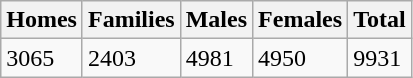<table class="wikitable">
<tr>
<th>Homes</th>
<th>Families</th>
<th>Males</th>
<th>Females</th>
<th>Total</th>
</tr>
<tr>
<td>3065</td>
<td>2403</td>
<td>4981</td>
<td>4950</td>
<td>9931</td>
</tr>
</table>
